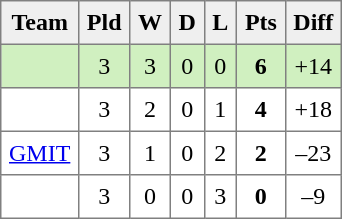<table style=border-collapse:collapse border=1 cellspacing=0 cellpadding=5>
<tr align=center bgcolor=#efefef>
<th>Team</th>
<th>Pld</th>
<th>W</th>
<th>D</th>
<th>L</th>
<th>Pts</th>
<th>Diff</th>
</tr>
<tr align=center style="background:#D0F0C0;">
<td style="text-align:left;"> </td>
<td>3</td>
<td>3</td>
<td>0</td>
<td>0</td>
<td><strong>6</strong></td>
<td>+14</td>
</tr>
<tr align=center style="background:#FFFFFF;">
<td style="text-align:left;"> </td>
<td>3</td>
<td>2</td>
<td>0</td>
<td>1</td>
<td><strong>4</strong></td>
<td>+18</td>
</tr>
<tr align=center style="background:#FFFFFF;">
<td style="text-align:left;"> <a href='#'>GMIT</a></td>
<td>3</td>
<td>1</td>
<td>0</td>
<td>2</td>
<td><strong>2</strong></td>
<td>–23</td>
</tr>
<tr align=center style="background:#FFFFFF;">
<td style="text-align:left;"> </td>
<td>3</td>
<td>0</td>
<td>0</td>
<td>3</td>
<td><strong>0</strong></td>
<td>–9</td>
</tr>
</table>
